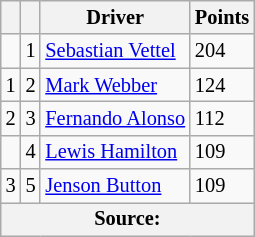<table class="wikitable" style="font-size: 85%;">
<tr>
<th></th>
<th></th>
<th>Driver</th>
<th>Points</th>
</tr>
<tr>
<td align="left"></td>
<td style="text-align:center;">1</td>
<td> <a href='#'>Sebastian Vettel</a></td>
<td style="text-align:left;">204</td>
</tr>
<tr>
<td align="left"> 1</td>
<td style="text-align:center;">2</td>
<td> <a href='#'>Mark Webber</a></td>
<td style="text-align:left;">124</td>
</tr>
<tr>
<td align="left"> 2</td>
<td style="text-align:center;">3</td>
<td> <a href='#'>Fernando Alonso</a></td>
<td style="text-align:left;">112</td>
</tr>
<tr>
<td align="left"></td>
<td style="text-align:center;">4</td>
<td> <a href='#'>Lewis Hamilton</a></td>
<td style="text-align:left;">109</td>
</tr>
<tr>
<td align="left"> 3</td>
<td style="text-align:center;">5</td>
<td> <a href='#'>Jenson Button</a></td>
<td style="text-align:left;">109</td>
</tr>
<tr>
<th colspan=4>Source: </th>
</tr>
</table>
